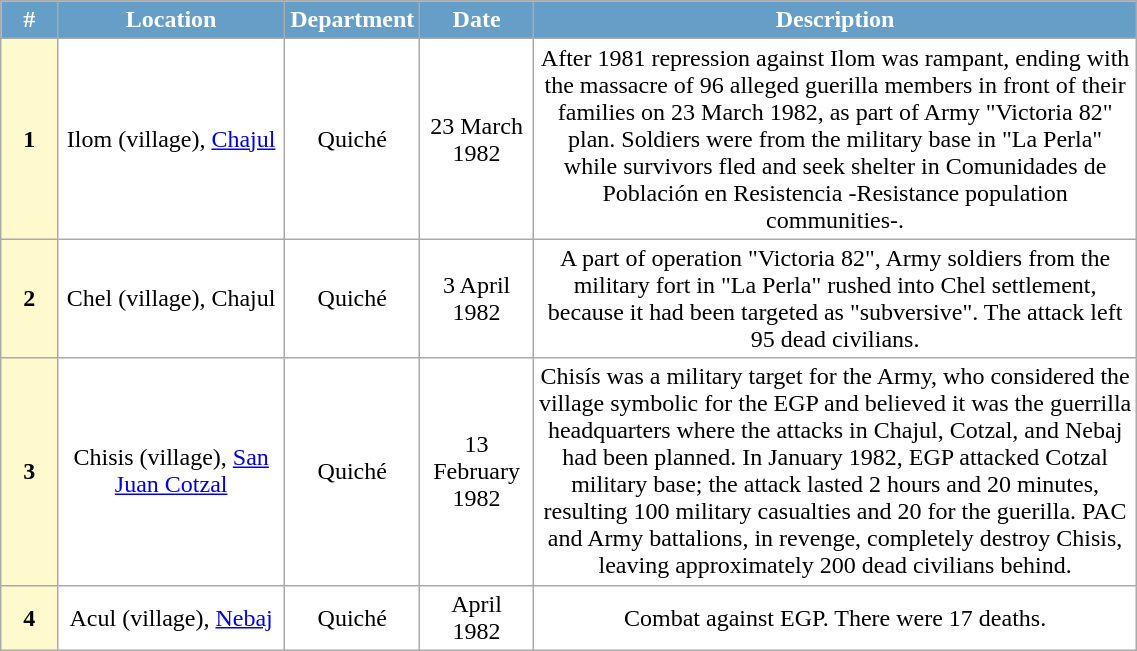<table class="mw-collapsible mw-collapsed wikitable" style="text-align:center; background:white; width:60%;">
<tr style="color:white;">
<th style="background:#659ec7;" width="5%">#</th>
<th style="background:#659ec7;" width="20%">Location</th>
<th style="background:#659ec7;" width="10%">Department</th>
<th style="background:#659ec7;" width="10%">Date</th>
<th style="background:#659ec7;">Description</th>
</tr>
<tr>
<th style="background:lemonchiffon;">1</th>
<td>Ilom (village), <a href='#'>Chajul</a></td>
<td>Quiché</td>
<td>23 March 1982</td>
<td>After 1981 repression against Ilom was rampant, ending with the massacre of 96 alleged guerilla members in front of their families on 23 March 1982, as part of Army "Victoria 82" plan. Soldiers were from the military base in "La Perla" while survivors fled and seek shelter in Comunidades de Población en Resistencia -Resistance population communities-.</td>
</tr>
<tr>
<th style="background:lemonchiffon;">2</th>
<td>Chel (village), Chajul</td>
<td>Quiché</td>
<td>3 April 1982</td>
<td>A part of operation "Victoria 82", Army soldiers from the military fort in "La Perla" rushed into Chel settlement, because it had been targeted as "subversive". The attack left 95 dead civilians.</td>
</tr>
<tr>
<th style="background:lemonchiffon;">3</th>
<td>Chisis (village), <a href='#'>San Juan Cotzal</a></td>
<td>Quiché</td>
<td>13 February 1982</td>
<td>Chisís was a military target for the Army, who considered the village symbolic for the EGP and believed it was the guerrilla headquarters where the attacks in Chajul, Cotzal, and Nebaj had been planned. In January 1982, EGP attacked Cotzal military base; the attack lasted 2 hours and 20 minutes, resulting 100 military casualties and 20 for the guerilla. PAC and Army battalions, in revenge, completely destroy Chisis, leaving approximately 200 dead civilians behind.</td>
</tr>
<tr>
<th style="background:lemonchiffon;">4</th>
<td>Acul (village), <a href='#'>Nebaj</a></td>
<td>Quiché</td>
<td>April 1982</td>
<td>Combat against EGP. There were 17 deaths.</td>
</tr>
</table>
